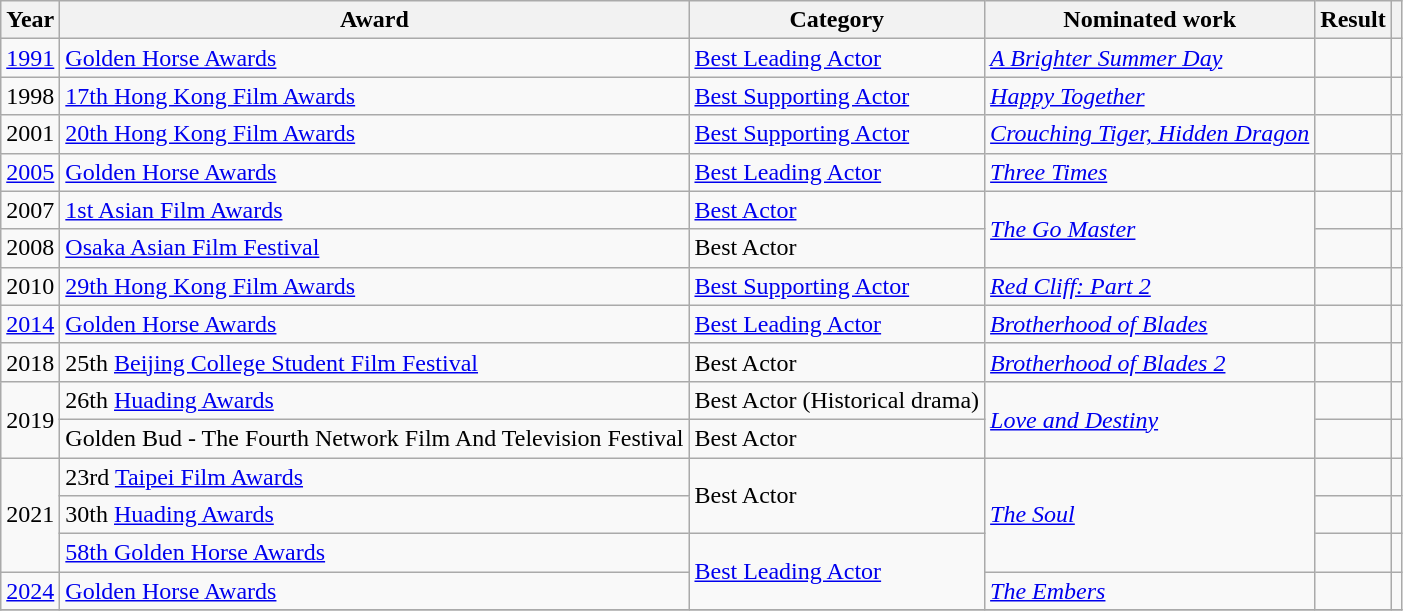<table class="wikitable sortable">
<tr>
<th>Year</th>
<th>Award</th>
<th>Category</th>
<th>Nominated work</th>
<th>Result</th>
<th class="unsortable"></th>
</tr>
<tr>
<td><a href='#'>1991</a></td>
<td><a href='#'>Golden Horse Awards</a></td>
<td><a href='#'>Best Leading Actor</a></td>
<td><em><a href='#'>A Brighter Summer Day</a></em></td>
<td></td>
<td></td>
</tr>
<tr>
<td>1998</td>
<td><a href='#'>17th Hong Kong Film Awards</a></td>
<td><a href='#'>Best Supporting Actor</a></td>
<td><em><a href='#'>Happy Together</a></em></td>
<td></td>
<td></td>
</tr>
<tr>
<td>2001</td>
<td><a href='#'>20th Hong Kong Film Awards</a></td>
<td><a href='#'>Best Supporting Actor</a></td>
<td><em><a href='#'>Crouching Tiger, Hidden Dragon</a></em></td>
<td></td>
<td></td>
</tr>
<tr>
<td><a href='#'>2005</a></td>
<td><a href='#'>Golden Horse Awards</a></td>
<td><a href='#'>Best Leading Actor</a></td>
<td><em><a href='#'>Three Times</a></em></td>
<td></td>
<td></td>
</tr>
<tr>
<td>2007</td>
<td><a href='#'>1st Asian Film Awards</a></td>
<td><a href='#'>Best Actor</a></td>
<td rowspan=2><em><a href='#'>The Go Master</a></em></td>
<td></td>
<td></td>
</tr>
<tr>
<td>2008</td>
<td><a href='#'>Osaka Asian Film Festival</a></td>
<td>Best Actor</td>
<td></td>
<td></td>
</tr>
<tr>
<td>2010</td>
<td><a href='#'>29th Hong Kong Film Awards</a></td>
<td><a href='#'>Best Supporting Actor</a></td>
<td><em><a href='#'>Red Cliff: Part 2</a></em></td>
<td></td>
<td></td>
</tr>
<tr>
<td><a href='#'>2014</a></td>
<td><a href='#'>Golden Horse Awards</a></td>
<td><a href='#'>Best Leading Actor</a></td>
<td><em><a href='#'>Brotherhood of Blades</a></em></td>
<td></td>
<td></td>
</tr>
<tr>
<td>2018</td>
<td>25th <a href='#'>Beijing College Student Film Festival</a></td>
<td>Best Actor</td>
<td><em><a href='#'>Brotherhood of Blades 2</a></em></td>
<td></td>
<td></td>
</tr>
<tr>
<td rowspan=2>2019</td>
<td>26th <a href='#'>Huading Awards</a></td>
<td>Best Actor (Historical drama)</td>
<td rowspan=2><em><a href='#'>Love and Destiny</a></em></td>
<td></td>
<td></td>
</tr>
<tr>
<td>Golden Bud - The Fourth Network Film And Television Festival</td>
<td>Best Actor</td>
<td></td>
<td></td>
</tr>
<tr>
<td rowspan=3>2021</td>
<td>23rd <a href='#'>Taipei Film Awards</a></td>
<td rowspan=2>Best Actor</td>
<td rowspan=3><em><a href='#'>The Soul</a></em></td>
<td></td>
<td></td>
</tr>
<tr>
<td>30th <a href='#'>Huading Awards</a></td>
<td></td>
<td></td>
</tr>
<tr>
<td><a href='#'>58th Golden Horse Awards</a></td>
<td rowspan="2"><a href='#'>Best Leading Actor</a></td>
<td></td>
<td></td>
</tr>
<tr>
<td><a href='#'>2024</a></td>
<td><a href='#'>Golden Horse Awards</a></td>
<td><em><a href='#'>The Embers</a></em></td>
<td></td>
<td></td>
</tr>
<tr>
</tr>
</table>
